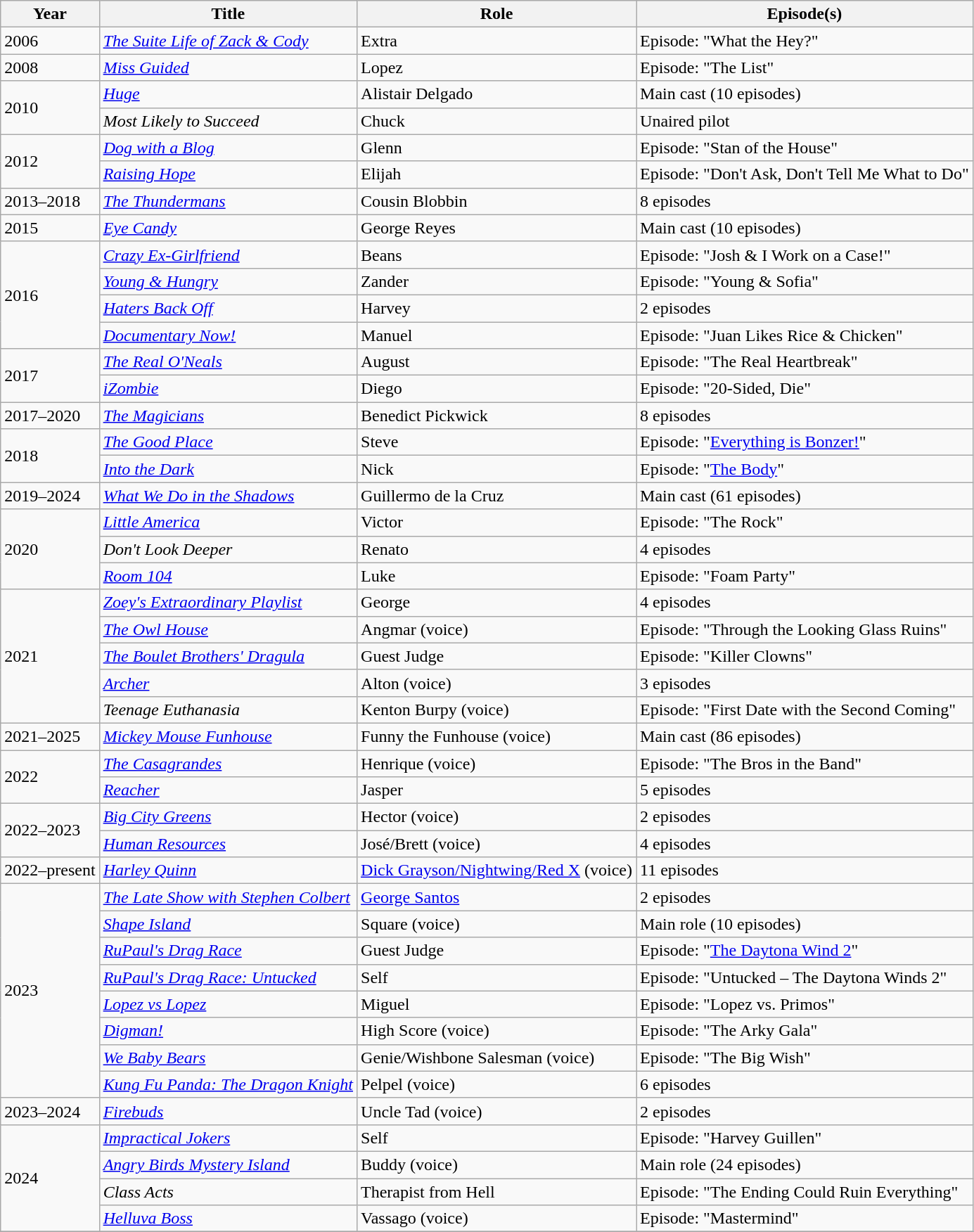<table class="wikitable sortable">
<tr>
<th>Year</th>
<th>Title</th>
<th>Role</th>
<th class="unsortable">Episode(s)</th>
</tr>
<tr>
<td>2006</td>
<td><em><a href='#'>The Suite Life of Zack & Cody</a></em></td>
<td>Extra</td>
<td>Episode: "What the Hey?"</td>
</tr>
<tr>
<td>2008</td>
<td><em><a href='#'>Miss Guided</a></em></td>
<td>Lopez</td>
<td>Episode: "The List"</td>
</tr>
<tr>
<td rowspan="2">2010</td>
<td><em><a href='#'>Huge</a></em></td>
<td>Alistair Delgado</td>
<td>Main cast (10 episodes)</td>
</tr>
<tr>
<td><em>Most Likely to Succeed</em></td>
<td>Chuck</td>
<td>Unaired pilot</td>
</tr>
<tr>
<td rowspan="2">2012</td>
<td><em><a href='#'>Dog with a Blog</a></em></td>
<td>Glenn</td>
<td>Episode: "Stan of the House"</td>
</tr>
<tr>
<td><em><a href='#'>Raising Hope</a></em></td>
<td>Elijah</td>
<td>Episode: "Don't Ask, Don't Tell Me What to Do"</td>
</tr>
<tr>
<td>2013–2018</td>
<td><em><a href='#'>The Thundermans</a></em></td>
<td>Cousin Blobbin</td>
<td>8 episodes</td>
</tr>
<tr>
<td>2015</td>
<td><em><a href='#'>Eye Candy</a></em></td>
<td>George Reyes</td>
<td>Main cast (10 episodes)</td>
</tr>
<tr>
<td rowspan="4">2016</td>
<td><em><a href='#'>Crazy Ex-Girlfriend</a></em></td>
<td>Beans</td>
<td>Episode: "Josh & I Work on a Case!"</td>
</tr>
<tr>
<td><em><a href='#'>Young & Hungry</a></em></td>
<td>Zander</td>
<td>Episode: "Young & Sofia"</td>
</tr>
<tr>
<td><em><a href='#'>Haters Back Off</a></em></td>
<td>Harvey</td>
<td>2 episodes</td>
</tr>
<tr>
<td><em><a href='#'>Documentary Now!</a></em></td>
<td>Manuel</td>
<td>Episode: "Juan Likes Rice & Chicken"</td>
</tr>
<tr>
<td rowspan="2">2017</td>
<td><em><a href='#'>The Real O'Neals</a></em></td>
<td>August</td>
<td>Episode: "The Real Heartbreak"</td>
</tr>
<tr>
<td><em><a href='#'>iZombie</a></em></td>
<td>Diego</td>
<td>Episode: "20-Sided, Die"</td>
</tr>
<tr>
<td>2017–2020</td>
<td><em><a href='#'>The Magicians</a></em></td>
<td>Benedict Pickwick</td>
<td>8 episodes</td>
</tr>
<tr>
<td rowspan="2">2018</td>
<td><em><a href='#'>The Good Place</a></em></td>
<td>Steve</td>
<td>Episode: "<a href='#'>Everything is Bonzer!</a>"</td>
</tr>
<tr>
<td><em><a href='#'>Into the Dark</a></em></td>
<td>Nick</td>
<td>Episode: "<a href='#'>The Body</a>"</td>
</tr>
<tr>
<td>2019–2024</td>
<td><em><a href='#'>What We Do in the Shadows</a></em></td>
<td>Guillermo de la Cruz</td>
<td>Main cast (61 episodes)</td>
</tr>
<tr>
<td rowspan="3">2020</td>
<td><em><a href='#'>Little America</a></em></td>
<td>Victor</td>
<td>Episode: "The Rock"</td>
</tr>
<tr>
<td><em>Don't Look Deeper</em></td>
<td>Renato</td>
<td>4 episodes</td>
</tr>
<tr>
<td><em><a href='#'>Room 104</a></em></td>
<td>Luke</td>
<td>Episode: "Foam Party"</td>
</tr>
<tr>
<td rowspan="5">2021</td>
<td><em><a href='#'>Zoey's Extraordinary Playlist</a></em></td>
<td>George</td>
<td>4 episodes</td>
</tr>
<tr>
<td><em><a href='#'>The Owl House</a></em></td>
<td>Angmar (voice)</td>
<td>Episode: "Through the Looking Glass Ruins"</td>
</tr>
<tr>
<td><em><a href='#'>The Boulet Brothers' Dragula</a></em></td>
<td>Guest Judge</td>
<td>Episode: "Killer Clowns"</td>
</tr>
<tr>
<td><em><a href='#'>Archer</a></em></td>
<td>Alton (voice)</td>
<td>3 episodes</td>
</tr>
<tr>
<td><em>Teenage Euthanasia</em></td>
<td>Kenton Burpy (voice)</td>
<td>Episode: "First Date with the Second Coming"</td>
</tr>
<tr>
<td>2021–2025</td>
<td><em><a href='#'>Mickey Mouse Funhouse</a></em></td>
<td>Funny the Funhouse (voice)</td>
<td>Main cast (86 episodes)</td>
</tr>
<tr>
<td rowspan="2">2022</td>
<td><em><a href='#'>The Casagrandes</a></em></td>
<td>Henrique (voice)</td>
<td>Episode: "The Bros in the Band"</td>
</tr>
<tr>
<td><em><a href='#'>Reacher</a></em></td>
<td>Jasper</td>
<td>5 episodes</td>
</tr>
<tr>
<td rowspan="2">2022–2023</td>
<td><em><a href='#'>Big City Greens</a></em></td>
<td>Hector (voice)</td>
<td>2 episodes</td>
</tr>
<tr>
<td><em><a href='#'>Human Resources</a></em></td>
<td>José/Brett (voice)</td>
<td>4 episodes</td>
</tr>
<tr>
<td>2022–present</td>
<td><em><a href='#'>Harley Quinn</a></em></td>
<td><a href='#'>Dick Grayson/Nightwing/Red X</a> (voice)</td>
<td>11 episodes</td>
</tr>
<tr>
<td rowspan="8">2023</td>
<td><em><a href='#'>The Late Show with Stephen Colbert</a></em></td>
<td><a href='#'>George Santos</a></td>
<td>2 episodes</td>
</tr>
<tr>
<td><em><a href='#'>Shape Island</a></em></td>
<td>Square (voice)</td>
<td>Main role (10 episodes)</td>
</tr>
<tr>
<td><em><a href='#'>RuPaul's Drag Race</a></em></td>
<td>Guest Judge</td>
<td>Episode: "<a href='#'>The Daytona Wind 2</a>"</td>
</tr>
<tr>
<td><em><a href='#'>RuPaul's Drag Race: Untucked</a></em></td>
<td>Self</td>
<td>Episode: "Untucked – The Daytona Winds 2"</td>
</tr>
<tr>
<td><em><a href='#'>Lopez vs Lopez</a></em></td>
<td>Miguel</td>
<td>Episode: "Lopez vs. Primos"</td>
</tr>
<tr>
<td><em><a href='#'>Digman!</a></em></td>
<td>High Score (voice)</td>
<td>Episode: "The Arky Gala"</td>
</tr>
<tr>
<td><em><a href='#'>We Baby Bears</a></em></td>
<td>Genie/Wishbone Salesman (voice)</td>
<td>Episode: "The Big Wish"</td>
</tr>
<tr>
<td><em><a href='#'>Kung Fu Panda: The Dragon Knight</a></em></td>
<td>Pelpel (voice)</td>
<td>6 episodes</td>
</tr>
<tr>
<td>2023–2024</td>
<td><em><a href='#'>Firebuds</a></em></td>
<td>Uncle Tad (voice)</td>
<td>2 episodes</td>
</tr>
<tr>
<td rowspan="4">2024</td>
<td><em><a href='#'>Impractical Jokers</a></em></td>
<td>Self</td>
<td>Episode: "Harvey Guillen"</td>
</tr>
<tr>
<td><em><a href='#'>Angry Birds Mystery Island</a></em></td>
<td>Buddy (voice)</td>
<td>Main role (24 episodes)</td>
</tr>
<tr>
<td><em>Class Acts</em></td>
<td>Therapist from Hell</td>
<td>Episode: "The Ending Could Ruin Everything"</td>
</tr>
<tr>
<td><em><a href='#'>Helluva Boss</a></em></td>
<td>Vassago (voice)</td>
<td>Episode: "Mastermind"</td>
</tr>
<tr>
</tr>
</table>
